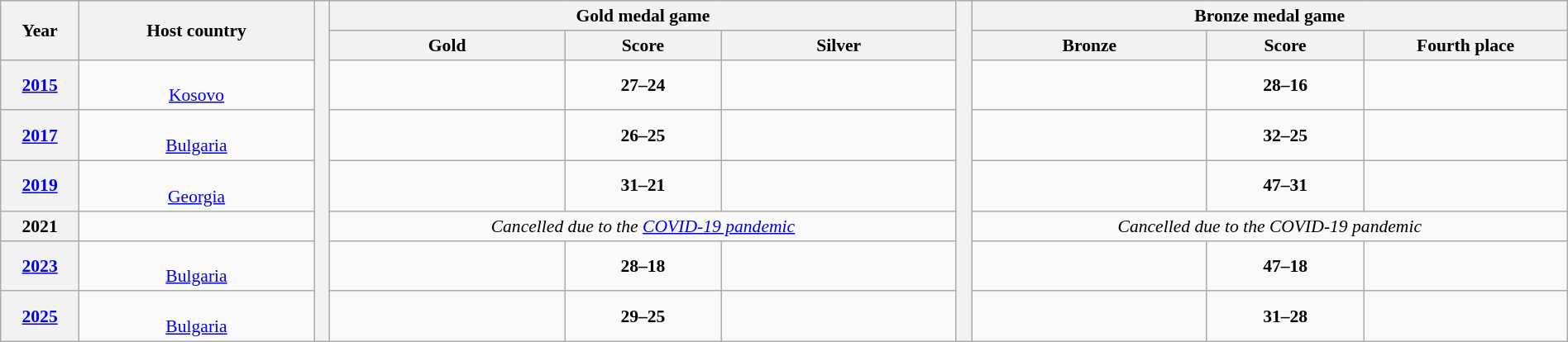<table class="wikitable" style="font-size:90%;" width=100%>
<tr align=center>
<th rowspan=2 width=5%>Year</th>
<th rowspan=2 width=15%>Host country</th>
<th rowspan="8" width="1%" bgcolor="ffffff"></th>
<th colspan=3>Gold medal game</th>
<th rowspan="8" width="1%" bgcolor="ffffff"></th>
<th colspan=3>Bronze medal game</th>
</tr>
<tr align=center>
<th width=15%>Gold</th>
<th width=10%>Score</th>
<th width=15%>Silver</th>
<th width=15%>Bronze</th>
<th width=10%>Score</th>
<th width=15%>Fourth place</th>
</tr>
<tr align=center>
<th><a href='#'>2015</a></th>
<td><br><a href='#'>Kosovo</a></td>
<td><strong></strong></td>
<td><strong>27–24</strong></td>
<td></td>
<td></td>
<td><strong>28–16</strong></td>
<td></td>
</tr>
<tr align=center>
<th><a href='#'>2017</a></th>
<td><br><a href='#'>Bulgaria</a></td>
<td><strong></strong></td>
<td><strong>26–25</strong></td>
<td></td>
<td></td>
<td><strong>32–25</strong></td>
<td></td>
</tr>
<tr align=center>
<th><a href='#'>2019</a></th>
<td><br><a href='#'>Georgia</a></td>
<td><strong></strong></td>
<td><strong>31–21</strong></td>
<td></td>
<td></td>
<td><strong>47–31</strong></td>
<td></td>
</tr>
<tr align=center>
<th>2021</th>
<td></td>
<td colspan=3><em>Cancelled due to the <a href='#'>COVID-19 pandemic</a></em></td>
<td colspan=3><em>Cancelled due to the COVID-19 pandemic</em></td>
</tr>
<tr align=center>
<th><a href='#'>2023</a></th>
<td><br><a href='#'>Bulgaria</a></td>
<td><strong></strong></td>
<td><strong>28–18</strong></td>
<td></td>
<td></td>
<td><strong>47–18</strong></td>
<td></td>
</tr>
<tr align=center>
<th><a href='#'>2025</a></th>
<td><br><a href='#'>Bulgaria</a></td>
<td><strong></strong></td>
<td><strong>29–25</strong></td>
<td></td>
<td></td>
<td><strong>31–28</strong></td>
<td></td>
</tr>
</table>
